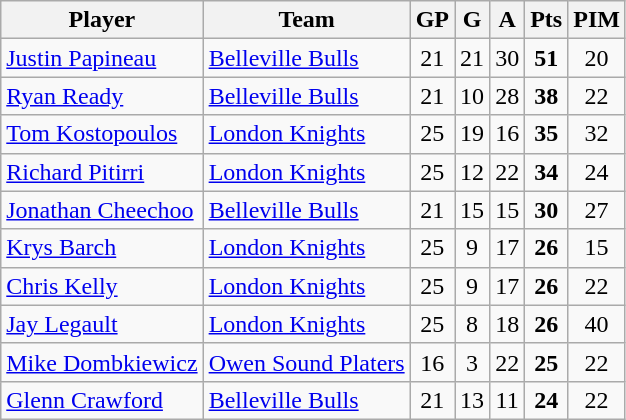<table class="wikitable" style="text-align:center">
<tr>
<th width:30%;">Player</th>
<th width:30%;">Team</th>
<th width:7.5%;">GP</th>
<th width:7.5%;">G</th>
<th width:7.5%;">A</th>
<th width:7.5%;">Pts</th>
<th width:7.5%;">PIM</th>
</tr>
<tr>
<td align=left><a href='#'>Justin Papineau</a></td>
<td align=left><a href='#'>Belleville Bulls</a></td>
<td>21</td>
<td>21</td>
<td>30</td>
<td><strong>51</strong></td>
<td>20</td>
</tr>
<tr>
<td align=left><a href='#'>Ryan Ready</a></td>
<td align=left><a href='#'>Belleville Bulls</a></td>
<td>21</td>
<td>10</td>
<td>28</td>
<td><strong>38</strong></td>
<td>22</td>
</tr>
<tr>
<td align=left><a href='#'>Tom Kostopoulos</a></td>
<td align=left><a href='#'>London Knights</a></td>
<td>25</td>
<td>19</td>
<td>16</td>
<td><strong>35</strong></td>
<td>32</td>
</tr>
<tr>
<td align=left><a href='#'>Richard Pitirri</a></td>
<td align=left><a href='#'>London Knights</a></td>
<td>25</td>
<td>12</td>
<td>22</td>
<td><strong>34</strong></td>
<td>24</td>
</tr>
<tr>
<td align=left><a href='#'>Jonathan Cheechoo</a></td>
<td align=left><a href='#'>Belleville Bulls</a></td>
<td>21</td>
<td>15</td>
<td>15</td>
<td><strong>30</strong></td>
<td>27</td>
</tr>
<tr>
<td align=left><a href='#'>Krys Barch</a></td>
<td align=left><a href='#'>London Knights</a></td>
<td>25</td>
<td>9</td>
<td>17</td>
<td><strong>26</strong></td>
<td>15</td>
</tr>
<tr>
<td align=left><a href='#'>Chris Kelly</a></td>
<td align=left><a href='#'>London Knights</a></td>
<td>25</td>
<td>9</td>
<td>17</td>
<td><strong>26</strong></td>
<td>22</td>
</tr>
<tr>
<td align=left><a href='#'>Jay Legault</a></td>
<td align=left><a href='#'>London Knights</a></td>
<td>25</td>
<td>8</td>
<td>18</td>
<td><strong>26</strong></td>
<td>40</td>
</tr>
<tr>
<td align=left><a href='#'>Mike Dombkiewicz</a></td>
<td align=left><a href='#'>Owen Sound Platers</a></td>
<td>16</td>
<td>3</td>
<td>22</td>
<td><strong>25</strong></td>
<td>22</td>
</tr>
<tr>
<td align=left><a href='#'>Glenn Crawford</a></td>
<td align=left><a href='#'>Belleville Bulls</a></td>
<td>21</td>
<td>13</td>
<td>11</td>
<td><strong>24</strong></td>
<td>22</td>
</tr>
</table>
